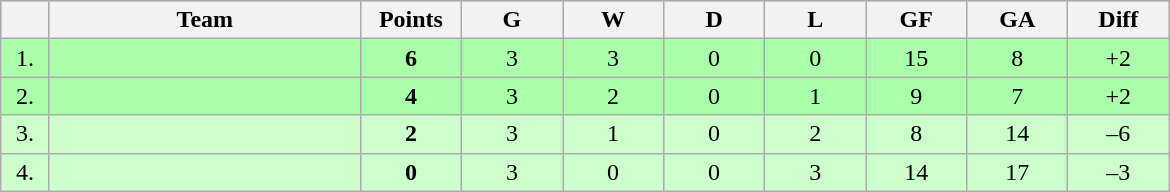<table class=wikitable style="text-align:center">
<tr bgcolor="#DCDCDC">
<th width="25"></th>
<th width="200">Team</th>
<th width="60">Points</th>
<th width="60">G</th>
<th width="60">W</th>
<th width="60">D</th>
<th width="60">L</th>
<th width="60">GF</th>
<th width="60">GA</th>
<th width="60">Diff</th>
</tr>
<tr bgcolor=#AAFFAA>
<td>1.</td>
<td align=left></td>
<td><strong>6</strong></td>
<td>3</td>
<td>3</td>
<td>0</td>
<td>0</td>
<td>15</td>
<td>8</td>
<td>+2</td>
</tr>
<tr bgcolor=#AAFFAA>
<td>2.</td>
<td align=left></td>
<td><strong>4</strong></td>
<td>3</td>
<td>2</td>
<td>0</td>
<td>1</td>
<td>9</td>
<td>7</td>
<td>+2</td>
</tr>
<tr bgcolor=#CCFFCC>
<td>3.</td>
<td align=left></td>
<td><strong>2</strong></td>
<td>3</td>
<td>1</td>
<td>0</td>
<td>2</td>
<td>8</td>
<td>14</td>
<td>–6</td>
</tr>
<tr bgcolor=#CCFFCC>
<td>4.</td>
<td align=left></td>
<td><strong>0</strong></td>
<td>3</td>
<td>0</td>
<td>0</td>
<td>3</td>
<td>14</td>
<td>17</td>
<td>–3</td>
</tr>
</table>
